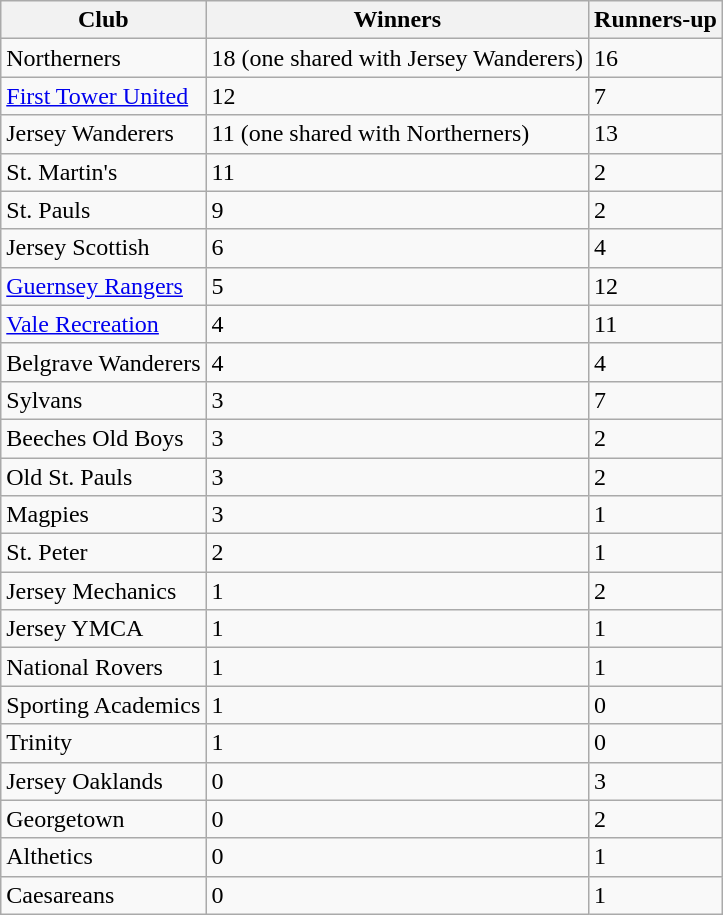<table class="wikitable">
<tr>
<th>Club</th>
<th>Winners</th>
<th>Runners-up</th>
</tr>
<tr>
<td>Northerners </td>
<td>18 (one shared with Jersey Wanderers)</td>
<td>16</td>
</tr>
<tr>
<td><a href='#'>First Tower United</a> </td>
<td>12</td>
<td>7</td>
</tr>
<tr>
<td>Jersey Wanderers </td>
<td>11 (one shared with Northerners)</td>
<td>13</td>
</tr>
<tr>
<td>St. Martin's  </td>
<td>11</td>
<td>2</td>
</tr>
<tr>
<td>St. Pauls </td>
<td>9</td>
<td>2</td>
</tr>
<tr>
<td>Jersey Scottish </td>
<td>6</td>
<td>4</td>
</tr>
<tr>
<td><a href='#'>Guernsey Rangers</a> </td>
<td>5</td>
<td>12</td>
</tr>
<tr>
<td><a href='#'>Vale Recreation</a> </td>
<td>4</td>
<td>11</td>
</tr>
<tr>
<td>Belgrave Wanderers </td>
<td>4</td>
<td>4</td>
</tr>
<tr>
<td>Sylvans </td>
<td>3</td>
<td>7</td>
</tr>
<tr>
<td>Beeches Old Boys </td>
<td>3</td>
<td>2</td>
</tr>
<tr>
<td>Old St. Pauls </td>
<td>3</td>
<td>2</td>
</tr>
<tr>
<td>Magpies  </td>
<td>3</td>
<td>1</td>
</tr>
<tr>
<td>St. Peter </td>
<td>2</td>
<td>1</td>
</tr>
<tr>
<td>Jersey Mechanics </td>
<td>1</td>
<td>2</td>
</tr>
<tr>
<td>Jersey YMCA  </td>
<td>1</td>
<td>1</td>
</tr>
<tr>
<td>National Rovers</td>
<td>1</td>
<td>1</td>
</tr>
<tr>
<td>Sporting Academics </td>
<td>1</td>
<td>0</td>
</tr>
<tr>
<td>Trinity </td>
<td>1</td>
<td>0</td>
</tr>
<tr>
<td>Jersey Oaklands </td>
<td>0</td>
<td>3</td>
</tr>
<tr>
<td>Georgetown</td>
<td>0</td>
<td>2</td>
</tr>
<tr>
<td>Althetics </td>
<td>0</td>
<td>1</td>
</tr>
<tr>
<td>Caesareans </td>
<td>0</td>
<td>1</td>
</tr>
</table>
